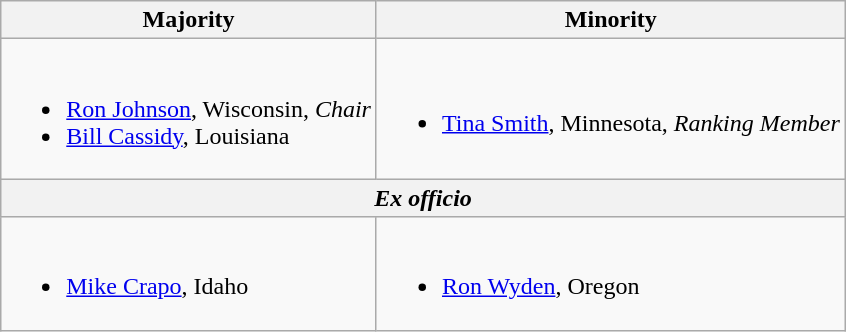<table class=wikitable>
<tr>
<th>Majority</th>
<th>Minority</th>
</tr>
<tr>
<td><br><ul><li><a href='#'>Ron Johnson</a>, Wisconsin, <em>Chair</em></li><li><a href='#'>Bill Cassidy</a>, Louisiana</li></ul></td>
<td><br><ul><li><a href='#'>Tina Smith</a>, Minnesota, <em>Ranking Member</em></li></ul></td>
</tr>
<tr>
<th colspan=2><em>Ex officio</em></th>
</tr>
<tr>
<td><br><ul><li><a href='#'>Mike Crapo</a>, Idaho</li></ul></td>
<td><br><ul><li><a href='#'>Ron Wyden</a>, Oregon</li></ul></td>
</tr>
</table>
